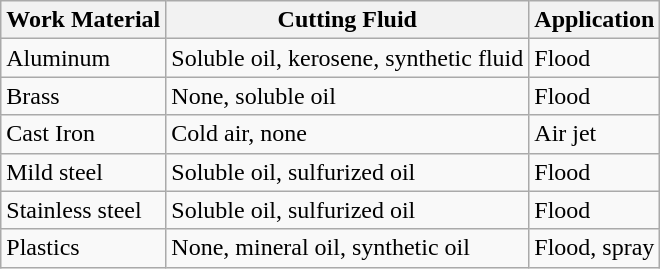<table class="wikitable">
<tr>
<th>Work Material</th>
<th>Cutting Fluid</th>
<th>Application</th>
</tr>
<tr>
<td>Aluminum</td>
<td>Soluble oil, kerosene, synthetic fluid</td>
<td>Flood</td>
</tr>
<tr>
<td>Brass</td>
<td>None, soluble oil</td>
<td>Flood</td>
</tr>
<tr>
<td>Cast Iron</td>
<td>Cold air, none</td>
<td>Air jet</td>
</tr>
<tr>
<td>Mild steel</td>
<td>Soluble oil, sulfurized oil</td>
<td>Flood</td>
</tr>
<tr>
<td>Stainless steel</td>
<td>Soluble oil, sulfurized oil</td>
<td>Flood</td>
</tr>
<tr>
<td>Plastics</td>
<td>None, mineral oil, synthetic oil</td>
<td>Flood, spray</td>
</tr>
</table>
